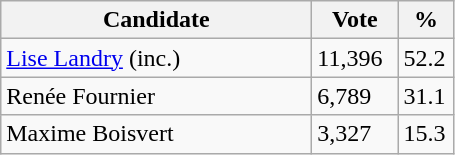<table class="wikitable">
<tr>
<th bgcolor="#DDDDFF" width="200px">Candidate</th>
<th bgcolor="#DDDDFF" width="50px">Vote</th>
<th bgcolor="#DDDDFF" width="30px">%</th>
</tr>
<tr>
<td><a href='#'>Lise Landry</a> (inc.)</td>
<td>11,396</td>
<td>52.2</td>
</tr>
<tr>
<td>Renée Fournier</td>
<td>6,789</td>
<td>31.1</td>
</tr>
<tr>
<td>Maxime Boisvert</td>
<td>3,327</td>
<td>15.3</td>
</tr>
</table>
